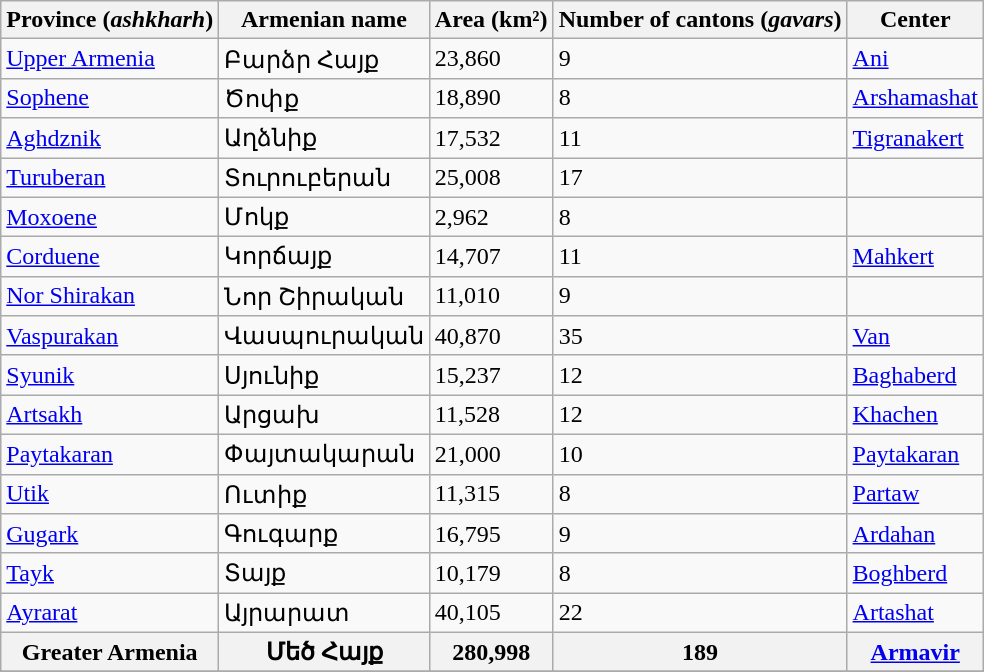<table class="wikitable">
<tr>
<th>Province (<em>ashkharh</em>)</th>
<th>Armenian name</th>
<th>Area (km²)</th>
<th>Number of cantons (<em>gavars</em>)</th>
<th>Center</th>
</tr>
<tr>
<td><a href='#'>Upper Armenia</a></td>
<td>Բարձր Հայք</td>
<td>23,860</td>
<td>9</td>
<td><a href='#'>Ani</a></td>
</tr>
<tr>
<td><a href='#'>Sophene</a></td>
<td>Ծոփք</td>
<td>18,890</td>
<td>8</td>
<td><a href='#'>Arshamashat</a></td>
</tr>
<tr>
<td><a href='#'>Aghdznik</a></td>
<td>Աղձնիք</td>
<td>17,532</td>
<td>11</td>
<td><a href='#'>Tigranakert</a></td>
</tr>
<tr>
<td><a href='#'>Turuberan</a></td>
<td>Տուրուբերան</td>
<td>25,008</td>
<td>17</td>
<td></td>
</tr>
<tr>
<td><a href='#'>Moxoene</a></td>
<td>Մոկք</td>
<td>2,962</td>
<td>8</td>
<td></td>
</tr>
<tr>
<td><a href='#'>Corduene</a></td>
<td>Կորճայք</td>
<td>14,707</td>
<td>11</td>
<td><a href='#'>Mahkert</a></td>
</tr>
<tr>
<td><a href='#'>Nor Shirakan</a></td>
<td>Նոր Շիրական</td>
<td>11,010</td>
<td>9</td>
<td></td>
</tr>
<tr>
<td><a href='#'>Vaspurakan</a></td>
<td>Վասպուրական</td>
<td>40,870</td>
<td>35</td>
<td><a href='#'>Van</a></td>
</tr>
<tr>
<td><a href='#'>Syunik</a></td>
<td>Սյունիք</td>
<td>15,237</td>
<td>12</td>
<td><a href='#'>Baghaberd</a></td>
</tr>
<tr>
<td><a href='#'>Artsakh</a></td>
<td>Արցախ</td>
<td>11,528</td>
<td>12</td>
<td><a href='#'>Khachen</a></td>
</tr>
<tr>
<td><a href='#'>Paytakaran</a></td>
<td>Փայտակարան</td>
<td>21,000</td>
<td>10</td>
<td><a href='#'>Paytakaran</a></td>
</tr>
<tr>
<td><a href='#'>Utik</a></td>
<td>Ուտիք</td>
<td>11,315</td>
<td>8</td>
<td><a href='#'>Partaw</a></td>
</tr>
<tr>
<td><a href='#'>Gugark</a></td>
<td>Գուգարք</td>
<td>16,795</td>
<td>9</td>
<td><a href='#'>Ardahan</a></td>
</tr>
<tr>
<td><a href='#'>Tayk</a></td>
<td>Տայք</td>
<td>10,179</td>
<td>8</td>
<td><a href='#'>Boghberd</a></td>
</tr>
<tr>
<td><a href='#'>Ayrarat</a></td>
<td>Այրարատ</td>
<td>40,105</td>
<td>22</td>
<td><a href='#'>Artashat</a></td>
</tr>
<tr>
<th><strong>Greater Armenia</strong></th>
<th>Մեծ Հայք</th>
<th>280,998</th>
<th>189</th>
<th><a href='#'>Armavir</a></th>
</tr>
<tr>
</tr>
</table>
